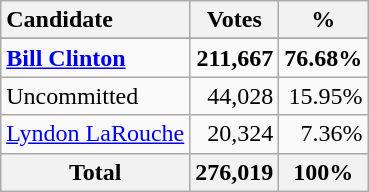<table class="wikitable sortable plainrowheaders" style="text-align:right;">
<tr>
<th style="text-align:left;">Candidate</th>
<th>Votes</th>
<th>%</th>
</tr>
<tr>
</tr>
<tr>
<td style="text-align:left;"><strong><a href='#'>Bill Clinton</a></strong></td>
<td><strong>211,667</strong></td>
<td><strong>76.68%</strong></td>
</tr>
<tr>
<td style="text-align:left;">Uncommitted</td>
<td>44,028</td>
<td>15.95%</td>
</tr>
<tr>
<td style="text-align:left;"><a href='#'>Lyndon LaRouche</a></td>
<td>20,324</td>
<td>7.36%</td>
</tr>
<tr class="sortbottom">
<th>Total</th>
<th>276,019</th>
<th>100%</th>
</tr>
</table>
